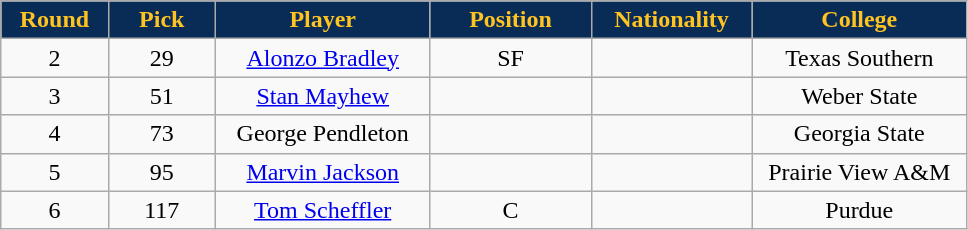<table class="wikitable sortable sortable">
<tr>
<th style="background:#092c57; color:#ffc322" width="10%">Round</th>
<th style="background:#092c57; color:#ffc322" width="10%">Pick</th>
<th style="background:#092c57; color:#ffc322" width="20%">Player</th>
<th style="background:#092c57; color:#ffc322" width="15%">Position</th>
<th style="background:#092c57; color:#ffc322" width="15%">Nationality</th>
<th style="background:#092c57; color:#ffc322" width="20%">College</th>
</tr>
<tr style="text-align: center">
<td>2</td>
<td>29</td>
<td><a href='#'>Alonzo Bradley</a></td>
<td>SF</td>
<td></td>
<td>Texas Southern</td>
</tr>
<tr style="text-align: center">
<td>3</td>
<td>51</td>
<td><a href='#'>Stan Mayhew</a></td>
<td></td>
<td></td>
<td>Weber State</td>
</tr>
<tr style="text-align: center">
<td>4</td>
<td>73</td>
<td>George Pendleton</td>
<td></td>
<td></td>
<td>Georgia State</td>
</tr>
<tr style="text-align: center">
<td>5</td>
<td>95</td>
<td><a href='#'>Marvin Jackson</a></td>
<td></td>
<td></td>
<td>Prairie View A&M</td>
</tr>
<tr style="text-align: center">
<td>6</td>
<td>117</td>
<td><a href='#'>Tom Scheffler</a></td>
<td>C</td>
<td></td>
<td>Purdue</td>
</tr>
</table>
